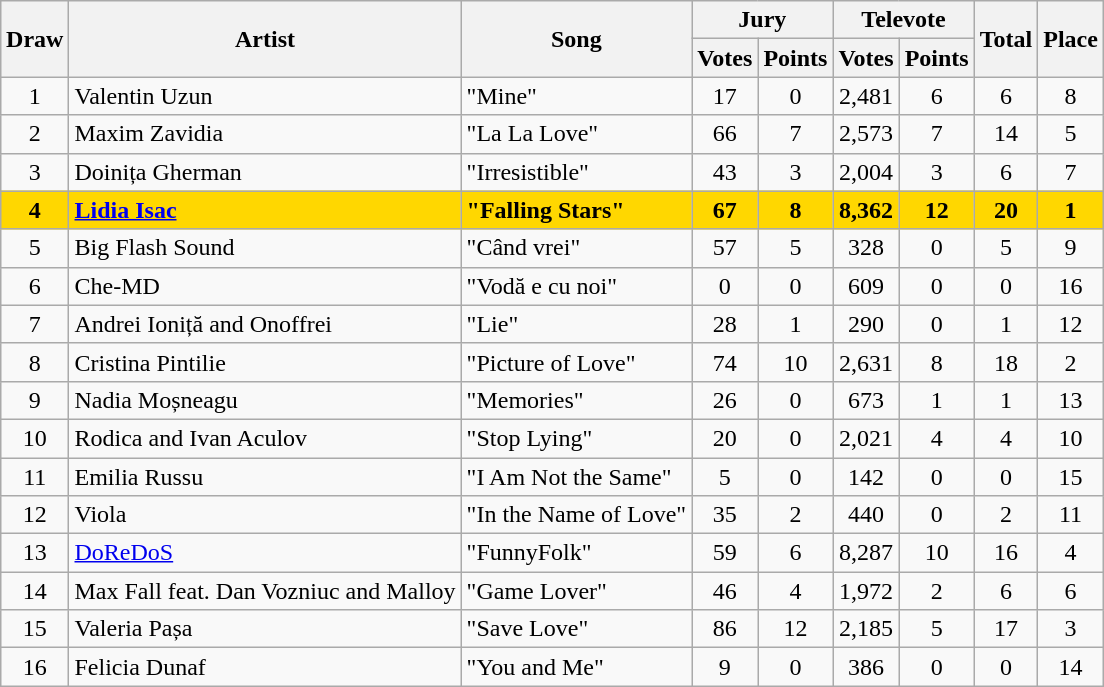<table class="sortable wikitable" style="margin: 1em auto 1em auto; text-align:center;">
<tr>
<th rowspan="2">Draw</th>
<th rowspan="2">Artist</th>
<th rowspan="2">Song</th>
<th colspan="2">Jury</th>
<th colspan="2">Televote</th>
<th rowspan="2">Total</th>
<th rowspan="2">Place</th>
</tr>
<tr>
<th>Votes</th>
<th>Points</th>
<th>Votes</th>
<th>Points</th>
</tr>
<tr>
<td>1</td>
<td align="left">Valentin Uzun</td>
<td align="left">"Mine"</td>
<td>17</td>
<td>0</td>
<td>2,481</td>
<td>6</td>
<td>6</td>
<td>8</td>
</tr>
<tr>
<td>2</td>
<td align="left">Maxim Zavidia</td>
<td align="left">"La La Love"</td>
<td>66</td>
<td>7</td>
<td>2,573</td>
<td>7</td>
<td>14</td>
<td>5</td>
</tr>
<tr>
<td>3</td>
<td align="left">Doinița Gherman</td>
<td align="left">"Irresistible"</td>
<td>43</td>
<td>3</td>
<td>2,004</td>
<td>3</td>
<td>6</td>
<td>7</td>
</tr>
<tr style="font-weight:bold; background:gold;">
<td>4</td>
<td align="left"><a href='#'>Lidia Isac</a></td>
<td align="left">"Falling Stars"</td>
<td>67</td>
<td>8</td>
<td>8,362</td>
<td>12</td>
<td>20</td>
<td>1</td>
</tr>
<tr>
<td>5</td>
<td align="left">Big Flash Sound</td>
<td align="left">"Când vrei"</td>
<td>57</td>
<td>5</td>
<td>328</td>
<td>0</td>
<td>5</td>
<td>9</td>
</tr>
<tr>
<td>6</td>
<td align="left">Che-MD</td>
<td align="left">"Vodă e cu noi"</td>
<td>0</td>
<td>0</td>
<td>609</td>
<td>0</td>
<td>0</td>
<td>16</td>
</tr>
<tr>
<td>7</td>
<td align="left">Andrei Ioniță and Onoffrei</td>
<td align="left">"Lie"</td>
<td>28</td>
<td>1</td>
<td>290</td>
<td>0</td>
<td>1</td>
<td>12</td>
</tr>
<tr>
<td>8</td>
<td align="left">Cristina Pintilie</td>
<td align="left">"Picture of Love"</td>
<td>74</td>
<td>10</td>
<td>2,631</td>
<td>8</td>
<td>18</td>
<td>2</td>
</tr>
<tr>
<td>9</td>
<td align="left">Nadia Moșneagu</td>
<td align="left">"Memories"</td>
<td>26</td>
<td>0</td>
<td>673</td>
<td>1</td>
<td>1</td>
<td>13</td>
</tr>
<tr>
<td>10</td>
<td align="left">Rodica and Ivan Aculov</td>
<td align="left">"Stop Lying"</td>
<td>20</td>
<td>0</td>
<td>2,021</td>
<td>4</td>
<td>4</td>
<td>10</td>
</tr>
<tr>
<td>11</td>
<td align="left">Emilia Russu</td>
<td align="left">"I Am Not the Same"</td>
<td>5</td>
<td>0</td>
<td>142</td>
<td>0</td>
<td>0</td>
<td>15</td>
</tr>
<tr>
<td>12</td>
<td align="left">Viola</td>
<td align="left">"In the Name of Love"</td>
<td>35</td>
<td>2</td>
<td>440</td>
<td>0</td>
<td>2</td>
<td>11</td>
</tr>
<tr>
<td>13</td>
<td align="left"><a href='#'>DoReDoS</a></td>
<td align="left">"FunnyFolk"</td>
<td>59</td>
<td>6</td>
<td>8,287</td>
<td>10</td>
<td>16</td>
<td>4</td>
</tr>
<tr>
<td>14</td>
<td align="left">Max Fall feat. Dan Vozniuc and Malloy</td>
<td align="left">"Game Lover"</td>
<td>46</td>
<td>4</td>
<td>1,972</td>
<td>2</td>
<td>6</td>
<td>6</td>
</tr>
<tr>
<td>15</td>
<td align="left">Valeria Pașa</td>
<td align="left">"Save Love"</td>
<td>86</td>
<td>12</td>
<td>2,185</td>
<td>5</td>
<td>17</td>
<td>3</td>
</tr>
<tr>
<td>16</td>
<td align="left">Felicia Dunaf</td>
<td align="left">"You and Me"</td>
<td>9</td>
<td>0</td>
<td>386</td>
<td>0</td>
<td>0</td>
<td>14</td>
</tr>
</table>
